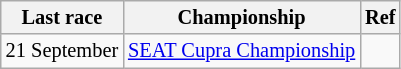<table class="wikitable" style="font-size: 85%">
<tr>
<th>Last race</th>
<th>Championship</th>
<th>Ref</th>
</tr>
<tr>
<td>21 September</td>
<td><a href='#'>SEAT Cupra Championship</a></td>
<td></td>
</tr>
</table>
